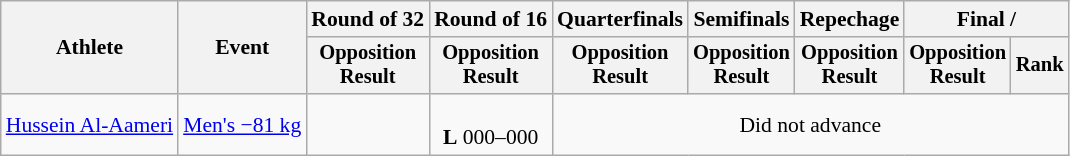<table class="wikitable" style="font-size:90%">
<tr>
<th rowspan="2">Athlete</th>
<th rowspan="2">Event</th>
<th>Round of 32</th>
<th>Round of 16</th>
<th>Quarterfinals</th>
<th>Semifinals</th>
<th>Repechage</th>
<th colspan=2>Final / </th>
</tr>
<tr style="font-size:95%">
<th>Opposition<br>Result</th>
<th>Opposition<br>Result</th>
<th>Opposition<br>Result</th>
<th>Opposition<br>Result</th>
<th>Opposition<br>Result</th>
<th>Opposition<br>Result</th>
<th>Rank</th>
</tr>
<tr align=center>
<td align=left><a href='#'>Hussein Al-Aameri</a></td>
<td align=left><a href='#'>Men's −81 kg</a></td>
<td></td>
<td><br><strong>L</strong> 000–000 </td>
<td colspan=5>Did not advance</td>
</tr>
</table>
